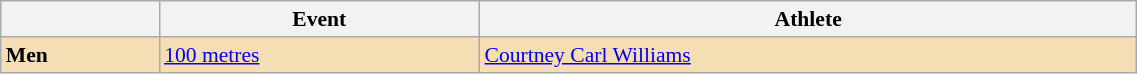<table class=wikitable style="font-size:90%" width=60%>
<tr>
<th></th>
<th>Event</th>
<th>Athlete</th>
</tr>
<tr>
<td bgcolor="wheat"><strong>Men</strong></td>
<td bgcolor="wheat"><a href='#'>100 metres</a></td>
<td bgcolor="wheat"><a href='#'>Courtney Carl Williams</a></td>
</tr>
</table>
